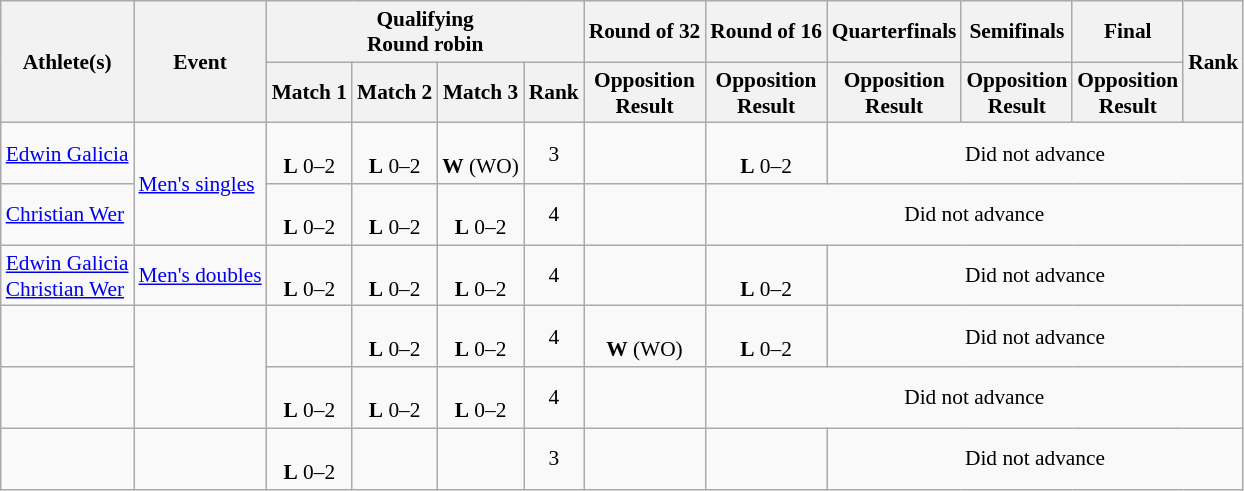<table class="wikitable" style="font-size:89%">
<tr>
<th rowspan="2">Athlete(s)</th>
<th rowspan="2">Event</th>
<th colspan="4">Qualifying<br>Round robin</th>
<th>Round of 32</th>
<th>Round of 16</th>
<th>Quarterfinals</th>
<th>Semifinals</th>
<th>Final</th>
<th rowspan="2">Rank</th>
</tr>
<tr>
<th>Match 1</th>
<th>Match 2</th>
<th>Match 3</th>
<th>Rank</th>
<th>Opposition<br>Result</th>
<th>Opposition<br>Result</th>
<th>Opposition<br>Result</th>
<th>Opposition<br>Result</th>
<th>Opposition<br>Result</th>
</tr>
<tr align=center>
<td align=left><a href='#'>Edwin Galicia</a></td>
<td rowspan=2 align=left><a href='#'>Men's singles</a></td>
<td><br><strong>L</strong> 0–2</td>
<td><br><strong>L</strong> 0–2</td>
<td><br><strong>W</strong> (WO)</td>
<td>3</td>
<td></td>
<td><br><strong>L</strong> 0–2</td>
<td colspan=4>Did not advance</td>
</tr>
<tr align=center>
<td align=left><a href='#'>Christian Wer</a></td>
<td><br><strong>L</strong> 0–2</td>
<td><br><strong>L</strong> 0–2</td>
<td><br><strong>L</strong> 0–2</td>
<td>4</td>
<td><br></td>
<td colspan=5>Did not advance</td>
</tr>
<tr align=center>
<td align=left><a href='#'>Edwin Galicia</a><br><a href='#'>Christian Wer</a></td>
<td align=left><a href='#'>Men's doubles</a></td>
<td><br><strong>L</strong> 0–2</td>
<td><br><strong>L</strong> 0–2</td>
<td><br><strong>L</strong> 0–2</td>
<td>4</td>
<td></td>
<td><br><strong>L</strong> 0–2</td>
<td colspan=4>Did not advance</td>
</tr>
<tr align=center>
<td align=left></td>
<td rowspan=2 align=left></td>
<td><br></td>
<td><br><strong>L</strong> 0–2</td>
<td><br><strong>L</strong> 0–2</td>
<td>4</td>
<td><br><strong>W</strong> (WO)</td>
<td><br><strong>L</strong> 0–2</td>
<td colspan=4>Did not advance</td>
</tr>
<tr align=center>
<td align=left></td>
<td><br><strong>L</strong> 0–2</td>
<td><br><strong>L</strong> 0–2</td>
<td><br><strong>L</strong> 0–2</td>
<td>4</td>
<td><br></td>
<td colspan=5>Did not advance</td>
</tr>
<tr align=center>
<td align=left><br></td>
<td align=left></td>
<td><br><strong>L</strong> 0–2</td>
<td><br></td>
<td></td>
<td>3</td>
<td></td>
<td><br></td>
<td colspan=4>Did not advance</td>
</tr>
</table>
